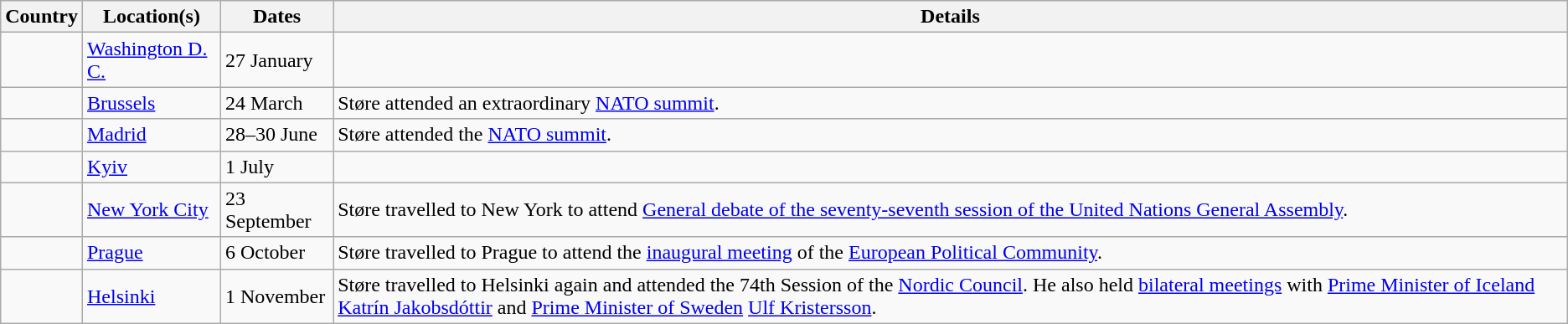<table class="wikitable sortable" border="1">
<tr>
<th>Country</th>
<th>Location(s)</th>
<th>Dates</th>
<th class="unsortable">Details</th>
</tr>
<tr>
<td></td>
<td><a href='#'>Washington D. C.</a></td>
<td>27 January</td>
<td></td>
</tr>
<tr>
<td></td>
<td><a href='#'>Brussels</a></td>
<td>24 March</td>
<td>Støre attended an extraordinary <a href='#'>NATO summit</a>.</td>
</tr>
<tr>
<td></td>
<td><a href='#'>Madrid</a></td>
<td>28–30 June</td>
<td>Støre attended the <a href='#'>NATO summit</a>.</td>
</tr>
<tr>
<td></td>
<td><a href='#'>Kyiv</a></td>
<td>1 July</td>
<td></td>
</tr>
<tr>
<td></td>
<td><a href='#'>New York City</a></td>
<td>23 September</td>
<td>Støre travelled to New York to attend <a href='#'>General debate of the seventy-seventh session of the United Nations General Assembly</a>.</td>
</tr>
<tr>
<td></td>
<td><a href='#'>Prague</a></td>
<td>6 October</td>
<td>Støre travelled to Prague to attend the <a href='#'>inaugural meeting</a> of the <a href='#'>European Political Community</a>.</td>
</tr>
<tr>
<td></td>
<td><a href='#'>Helsinki</a></td>
<td>1 November</td>
<td>Støre travelled to Helsinki again and attended the 74th Session of the <a href='#'>Nordic Council</a>. He also held <a href='#'>bilateral meetings</a> with <a href='#'>Prime Minister of Iceland</a> <a href='#'>Katrín Jakobsdóttir</a> and <a href='#'>Prime Minister of Sweden</a> <a href='#'>Ulf Kristersson</a>.</td>
</tr>
</table>
